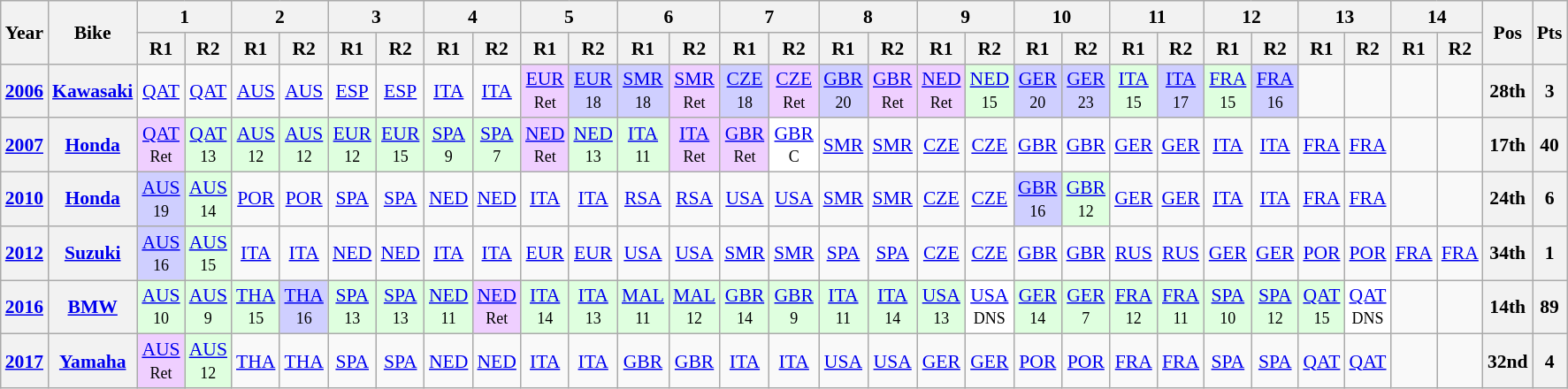<table class="wikitable" style="text-align:center; font-size:90%">
<tr>
<th valign="middle" rowspan=2>Year</th>
<th valign="middle" rowspan=2>Bike</th>
<th colspan=2>1</th>
<th colspan=2>2</th>
<th colspan=2>3</th>
<th colspan=2>4</th>
<th colspan=2>5</th>
<th colspan=2>6</th>
<th colspan=2>7</th>
<th colspan=2>8</th>
<th colspan=2>9</th>
<th colspan=2>10</th>
<th colspan=2>11</th>
<th colspan=2>12</th>
<th colspan=2>13</th>
<th colspan=2>14</th>
<th rowspan=2>Pos</th>
<th rowspan=2>Pts</th>
</tr>
<tr>
<th>R1</th>
<th>R2</th>
<th>R1</th>
<th>R2</th>
<th>R1</th>
<th>R2</th>
<th>R1</th>
<th>R2</th>
<th>R1</th>
<th>R2</th>
<th>R1</th>
<th>R2</th>
<th>R1</th>
<th>R2</th>
<th>R1</th>
<th>R2</th>
<th>R1</th>
<th>R2</th>
<th>R1</th>
<th>R2</th>
<th>R1</th>
<th>R2</th>
<th>R1</th>
<th>R2</th>
<th>R1</th>
<th>R2</th>
<th>R1</th>
<th>R2</th>
</tr>
<tr>
<th><a href='#'>2006</a></th>
<th><a href='#'>Kawasaki</a></th>
<td><a href='#'>QAT</a></td>
<td><a href='#'>QAT</a></td>
<td><a href='#'>AUS</a></td>
<td><a href='#'>AUS</a></td>
<td><a href='#'>ESP</a></td>
<td><a href='#'>ESP</a></td>
<td><a href='#'>ITA</a></td>
<td><a href='#'>ITA</a></td>
<td style="background:#EFCFFF;"><a href='#'>EUR</a><br><small>Ret</small></td>
<td style="background:#CFCFFF;"><a href='#'>EUR</a><br><small>18</small></td>
<td style="background:#CFCFFF;"><a href='#'>SMR</a><br><small>18</small></td>
<td style="background:#EFCFFF;"><a href='#'>SMR</a><br><small>Ret</small></td>
<td style="background:#CFCFFF;"><a href='#'>CZE</a><br><small>18</small></td>
<td style="background:#EFCFFF;"><a href='#'>CZE</a><br><small>Ret</small></td>
<td style="background:#CFCFFF;"><a href='#'>GBR</a><br><small>20</small></td>
<td style="background:#EFCFFF;"><a href='#'>GBR</a><br><small>Ret</small></td>
<td style="background:#EFCFFF;"><a href='#'>NED</a><br><small>Ret</small></td>
<td style="background:#DFFFDF;"><a href='#'>NED</a><br><small>15</small></td>
<td style="background:#CFCFFF;"><a href='#'>GER</a><br><small>20</small></td>
<td style="background:#CFCFFF;"><a href='#'>GER</a><br><small>23</small></td>
<td style="background:#DFFFDF;"><a href='#'>ITA</a><br><small>15</small></td>
<td style="background:#CFCFFF;"><a href='#'>ITA</a><br><small>17</small></td>
<td style="background:#DFFFDF;"><a href='#'>FRA</a><br><small>15</small></td>
<td style="background:#CFCFFF;"><a href='#'>FRA</a><br><small>16</small></td>
<td></td>
<td></td>
<td></td>
<td></td>
<th>28th</th>
<th>3</th>
</tr>
<tr>
<th><a href='#'>2007</a></th>
<th><a href='#'>Honda</a></th>
<td style="background:#EFCFFF;"><a href='#'>QAT</a><br><small>Ret</small></td>
<td style="background:#dfffdf;"><a href='#'>QAT</a><br><small>13</small></td>
<td style="background:#dfffdf;"><a href='#'>AUS</a><br><small>12</small></td>
<td style="background:#dfffdf;"><a href='#'>AUS</a><br><small>12</small></td>
<td style="background:#dfffdf;"><a href='#'>EUR</a><br><small>12</small></td>
<td style="background:#dfffdf;"><a href='#'>EUR</a><br><small>15</small></td>
<td style="background:#dfffdf;"><a href='#'>SPA</a><br><small>9</small></td>
<td style="background:#dfffdf;"><a href='#'>SPA</a><br><small>7</small></td>
<td style="background:#EFCFFF;"><a href='#'>NED</a><br><small>Ret</small></td>
<td style="background:#dfffdf;"><a href='#'>NED</a><br><small>13</small></td>
<td style="background:#dfffdf;"><a href='#'>ITA</a><br><small>11</small></td>
<td style="background:#EFCFFF;"><a href='#'>ITA</a><br><small>Ret</small></td>
<td style="background:#EFCFFF;"><a href='#'>GBR</a><br><small>Ret</small></td>
<td style="background:#FFFFFF;"><a href='#'>GBR</a><br><small>C</small></td>
<td><a href='#'>SMR</a></td>
<td><a href='#'>SMR</a></td>
<td><a href='#'>CZE</a></td>
<td><a href='#'>CZE</a></td>
<td><a href='#'>GBR</a></td>
<td><a href='#'>GBR</a></td>
<td><a href='#'>GER</a></td>
<td><a href='#'>GER</a></td>
<td><a href='#'>ITA</a></td>
<td><a href='#'>ITA</a></td>
<td><a href='#'>FRA</a></td>
<td><a href='#'>FRA</a></td>
<td></td>
<td></td>
<th>17th</th>
<th>40</th>
</tr>
<tr>
<th><a href='#'>2010</a></th>
<th><a href='#'>Honda</a></th>
<td style="background:#CFCFFF;"><a href='#'>AUS</a><br><small>19</small></td>
<td style="background:#DFFFDF;"><a href='#'>AUS</a><br><small>14</small></td>
<td><a href='#'>POR</a></td>
<td><a href='#'>POR</a></td>
<td><a href='#'>SPA</a></td>
<td><a href='#'>SPA</a></td>
<td><a href='#'>NED</a></td>
<td><a href='#'>NED</a></td>
<td><a href='#'>ITA</a></td>
<td><a href='#'>ITA</a></td>
<td><a href='#'>RSA</a></td>
<td><a href='#'>RSA</a></td>
<td><a href='#'>USA</a></td>
<td><a href='#'>USA</a></td>
<td><a href='#'>SMR</a></td>
<td><a href='#'>SMR</a></td>
<td><a href='#'>CZE</a></td>
<td><a href='#'>CZE</a></td>
<td style="background:#CFCFFF;"><a href='#'>GBR</a><br><small>16</small></td>
<td style="background:#DFFFDF;"><a href='#'>GBR</a><br><small>12</small></td>
<td><a href='#'>GER</a></td>
<td><a href='#'>GER</a></td>
<td><a href='#'>ITA</a></td>
<td><a href='#'>ITA</a></td>
<td><a href='#'>FRA</a></td>
<td><a href='#'>FRA</a></td>
<td></td>
<td></td>
<th>24th</th>
<th>6</th>
</tr>
<tr>
<th><a href='#'>2012</a></th>
<th><a href='#'>Suzuki</a></th>
<td style="background:#CFCFFF;"><a href='#'>AUS</a><br><small>16</small></td>
<td style="background:#DFFFDF;"><a href='#'>AUS</a><br><small>15</small></td>
<td><a href='#'>ITA</a></td>
<td><a href='#'>ITA</a></td>
<td><a href='#'>NED</a></td>
<td><a href='#'>NED</a></td>
<td><a href='#'>ITA</a></td>
<td><a href='#'>ITA</a></td>
<td><a href='#'>EUR</a></td>
<td><a href='#'>EUR</a></td>
<td><a href='#'>USA</a></td>
<td><a href='#'>USA</a></td>
<td><a href='#'>SMR</a></td>
<td><a href='#'>SMR</a></td>
<td><a href='#'>SPA</a></td>
<td><a href='#'>SPA</a></td>
<td><a href='#'>CZE</a></td>
<td><a href='#'>CZE</a></td>
<td><a href='#'>GBR</a></td>
<td><a href='#'>GBR</a></td>
<td><a href='#'>RUS</a></td>
<td><a href='#'>RUS</a></td>
<td><a href='#'>GER</a></td>
<td><a href='#'>GER</a></td>
<td><a href='#'>POR</a></td>
<td><a href='#'>POR</a></td>
<td><a href='#'>FRA</a></td>
<td><a href='#'>FRA</a></td>
<th>34th</th>
<th>1</th>
</tr>
<tr>
<th><a href='#'>2016</a></th>
<th><a href='#'>BMW</a></th>
<td style="background:#DFFFDF;"><a href='#'>AUS</a><br><small>10</small></td>
<td style="background:#DFFFDF;"><a href='#'>AUS</a><br><small>9</small></td>
<td style="background:#DFFFDF;"><a href='#'>THA</a><br><small>15</small></td>
<td style="background:#CFCFFF;"><a href='#'>THA</a><br><small>16</small></td>
<td style="background:#DFFFDF;"><a href='#'>SPA</a><br><small>13</small></td>
<td style="background:#DFFFDF;"><a href='#'>SPA</a><br><small>13</small></td>
<td style="background:#DFFFDF;"><a href='#'>NED</a><br><small>11</small></td>
<td style="background:#EFCFFF;"><a href='#'>NED</a><br><small>Ret</small></td>
<td style="background:#DFFFDF;"><a href='#'>ITA</a><br><small>14</small></td>
<td style="background:#DFFFDF;"><a href='#'>ITA</a><br><small>13</small></td>
<td style="background:#DFFFDF;"><a href='#'>MAL</a><br><small>11</small></td>
<td style="background:#DFFFDF;"><a href='#'>MAL</a><br><small>12</small></td>
<td style="background:#DFFFDF;"><a href='#'>GBR</a><br><small>14</small></td>
<td style="background:#DFFFDF;"><a href='#'>GBR</a><br><small>9</small></td>
<td style="background:#DFFFDF;"><a href='#'>ITA</a><br><small>11</small></td>
<td style="background:#DFFFDF;"><a href='#'>ITA</a><br><small>14</small></td>
<td style="background:#dfffdf;"><a href='#'>USA</a><br><small>13</small></td>
<td style="background:#ffffff;"><a href='#'>USA</a><br><small>DNS</small></td>
<td style="background:#dfffdf;"><a href='#'>GER</a><br><small>14</small></td>
<td style="background:#dfffdf;"><a href='#'>GER</a><br><small>7</small></td>
<td style="background:#dfffdf;"><a href='#'>FRA</a><br><small>12</small></td>
<td style="background:#dfffdf;"><a href='#'>FRA</a><br><small>11</small></td>
<td style="background:#dfffdf;"><a href='#'>SPA</a><br><small>10</small></td>
<td style="background:#dfffdf;"><a href='#'>SPA</a><br><small>12</small></td>
<td style="background:#dfffdf;"><a href='#'>QAT</a><br><small>15</small></td>
<td style="background:#ffffff;"><a href='#'>QAT</a><br><small>DNS</small></td>
<td></td>
<td></td>
<th>14th</th>
<th>89</th>
</tr>
<tr>
<th><a href='#'>2017</a></th>
<th><a href='#'>Yamaha</a></th>
<td style="background:#EFCFFF;"><a href='#'>AUS</a><br><small>Ret</small></td>
<td style="background:#DFFFDF;"><a href='#'>AUS</a><br><small>12</small></td>
<td><a href='#'>THA</a><br><small></small></td>
<td><a href='#'>THA</a><br><small></small></td>
<td><a href='#'>SPA</a><br></td>
<td><a href='#'>SPA</a><br></td>
<td><a href='#'>NED</a><br></td>
<td><a href='#'>NED</a><br></td>
<td><a href='#'>ITA</a><br></td>
<td><a href='#'>ITA</a><br></td>
<td><a href='#'>GBR</a><br></td>
<td><a href='#'>GBR</a><br></td>
<td><a href='#'>ITA</a><br></td>
<td><a href='#'>ITA</a><br></td>
<td><a href='#'>USA</a><br></td>
<td><a href='#'>USA</a><br></td>
<td><a href='#'>GER</a><br></td>
<td><a href='#'>GER</a><br></td>
<td><a href='#'>POR</a><br></td>
<td><a href='#'>POR</a><br></td>
<td><a href='#'>FRA</a><br></td>
<td><a href='#'>FRA</a><br></td>
<td><a href='#'>SPA</a><br></td>
<td><a href='#'>SPA</a><br></td>
<td><a href='#'>QAT</a><br></td>
<td><a href='#'>QAT</a><br></td>
<td></td>
<td></td>
<th>32nd</th>
<th>4</th>
</tr>
</table>
